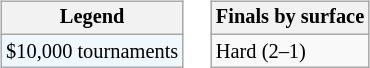<table>
<tr valign=top>
<td><br><table class=wikitable style="font-size:85%">
<tr>
<th>Legend</th>
</tr>
<tr style="background:#f0f8ff;">
<td>$10,000 tournaments</td>
</tr>
</table>
</td>
<td><br><table class=wikitable style="font-size:85%">
<tr>
<th>Finals by surface</th>
</tr>
<tr>
<td>Hard (2–1)</td>
</tr>
</table>
</td>
</tr>
</table>
